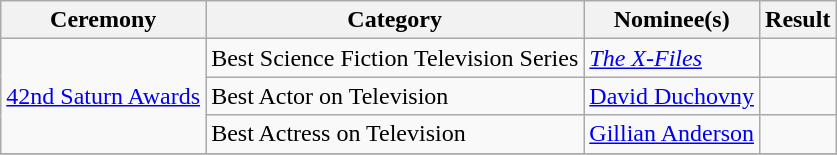<table class="wikitable">
<tr>
<th>Ceremony</th>
<th>Category</th>
<th>Nominee(s)</th>
<th>Result</th>
</tr>
<tr>
<td rowspan=3><a href='#'>42nd Saturn Awards</a></td>
<td>Best Science Fiction Television Series</td>
<td><em><a href='#'>The X-Files</a></em></td>
<td></td>
</tr>
<tr>
<td>Best Actor on Television</td>
<td><a href='#'>David Duchovny</a></td>
<td></td>
</tr>
<tr>
<td>Best Actress on Television</td>
<td><a href='#'>Gillian Anderson</a></td>
<td></td>
</tr>
<tr>
</tr>
</table>
